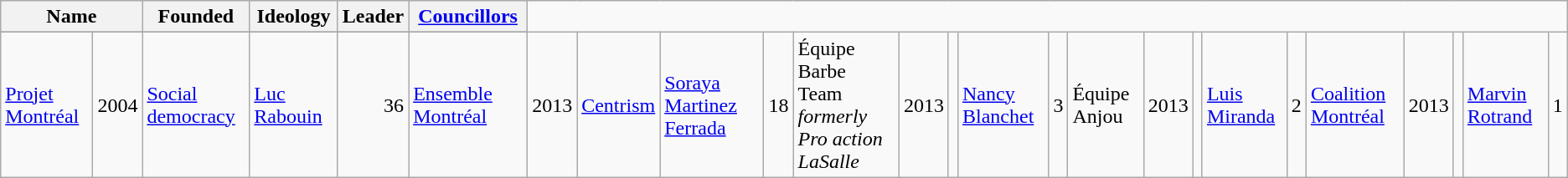<table class="wikitable">
<tr>
<th colspan=2>Name</th>
<th>Founded</th>
<th>Ideology</th>
<th>Leader</th>
<th><a href='#'>Councillors</a></th>
</tr>
<tr>
</tr>
<tr>
<td><a href='#'>Projet Montréal</a></td>
<td>2004</td>
<td><a href='#'>Social democracy</a></td>
<td><a href='#'>Luc Rabouin</a></td>
<td align="right">36<br></td>
<td><a href='#'>Ensemble Montréal</a></td>
<td>2013</td>
<td><a href='#'>Centrism</a></td>
<td><a href='#'>Soraya Martinez Ferrada</a></td>
<td align="right">18<br></td>
<td>Équipe Barbe Team<br><em>formerly Pro action LaSalle</em></td>
<td>2013</td>
<td></td>
<td><a href='#'>Nancy Blanchet</a></td>
<td align="right">3<br></td>
<td>Équipe Anjou</td>
<td>2013</td>
<td></td>
<td><a href='#'>Luis Miranda</a></td>
<td align="right">2<br></td>
<td><a href='#'>Coalition Montréal</a></td>
<td>2013</td>
<td></td>
<td><a href='#'>Marvin Rotrand</a></td>
<td align="right">1</td>
</tr>
</table>
